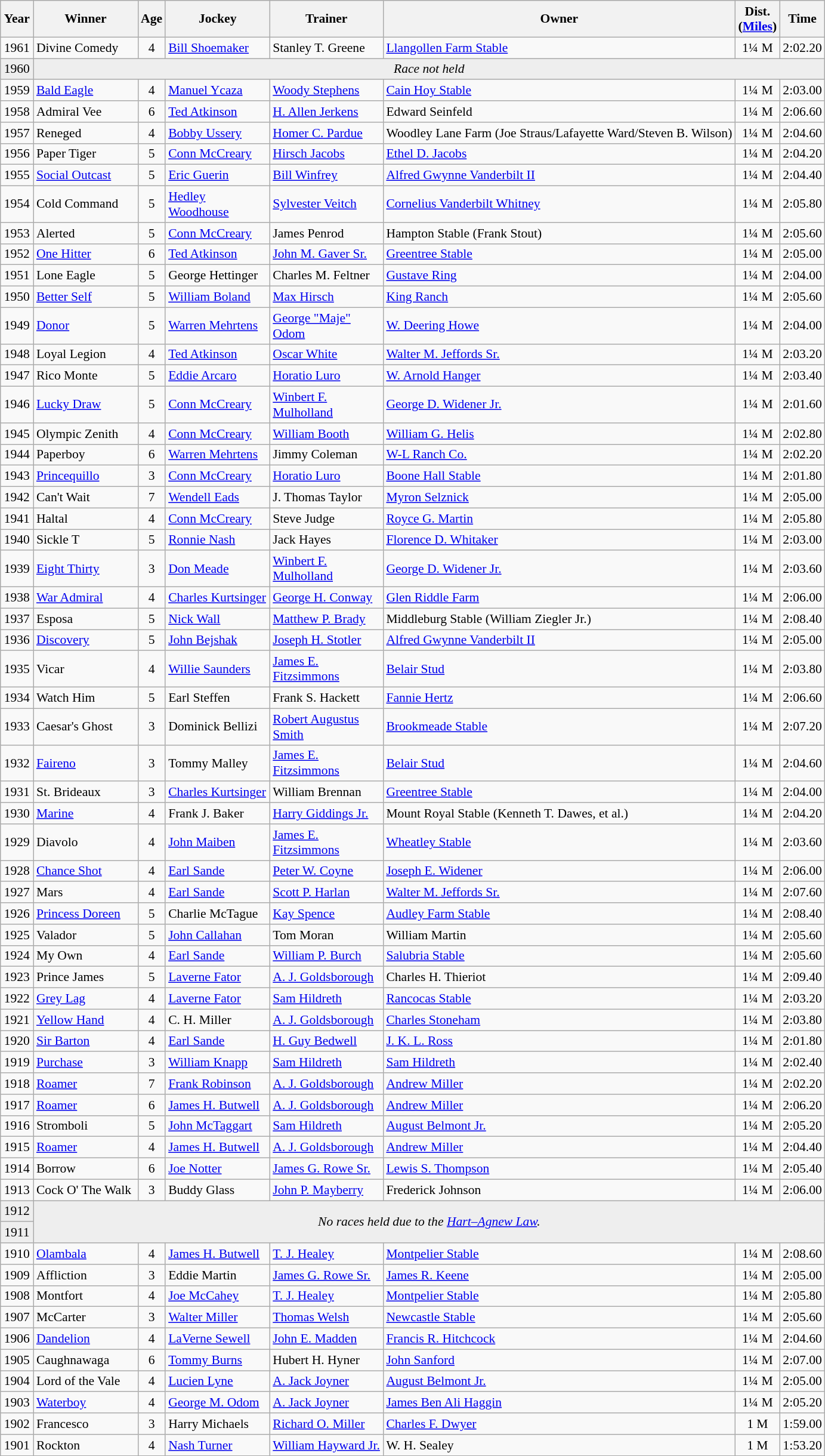<table class="wikitable sortable" style="font-size:90%">
<tr>
<th style="width:30px">Year<br></th>
<th style="width:110px">Winner<br></th>
<th style="width:20px">Age<br></th>
<th style="width:110px">Jockey<br></th>
<th style="width:120px">Trainer<br></th>
<th>Owner<br></th>
<th style="width:25px">Dist.<br> <span>(<a href='#'>Miles</a>)</span></th>
<th style="width:25px">Time<br></th>
</tr>
<tr>
<td align=center>1961</td>
<td>Divine Comedy</td>
<td align=center>4</td>
<td><a href='#'>Bill Shoemaker</a></td>
<td>Stanley T. Greene</td>
<td><a href='#'>Llangollen Farm Stable</a></td>
<td align=center>1¼ M</td>
<td align=center>2:02.20</td>
</tr>
<tr bgcolor="#eeeeee">
<td align=center>1960</td>
<td align=center  colspan=9><em>Race not held</em></td>
</tr>
<tr>
<td align=center>1959</td>
<td><a href='#'>Bald Eagle</a></td>
<td align=center>4</td>
<td><a href='#'>Manuel Ycaza</a></td>
<td><a href='#'>Woody Stephens</a></td>
<td><a href='#'>Cain Hoy Stable</a></td>
<td align=center>1¼ M</td>
<td align=center>2:03.00</td>
</tr>
<tr>
<td align=center>1958</td>
<td>Admiral Vee</td>
<td align=center>6</td>
<td><a href='#'>Ted Atkinson</a></td>
<td><a href='#'>H. Allen Jerkens</a></td>
<td>Edward Seinfeld</td>
<td align=center>1¼ M</td>
<td align=center>2:06.60</td>
</tr>
<tr>
<td align=center>1957</td>
<td>Reneged</td>
<td align=center>4</td>
<td><a href='#'>Bobby Ussery</a></td>
<td><a href='#'>Homer C. Pardue</a></td>
<td>Woodley Lane Farm (Joe Straus/Lafayette Ward/Steven B. Wilson)</td>
<td align=center>1¼ M</td>
<td align=center>2:04.60</td>
</tr>
<tr>
<td align=center>1956</td>
<td>Paper Tiger</td>
<td align=center>5</td>
<td><a href='#'>Conn McCreary</a></td>
<td><a href='#'>Hirsch Jacobs</a></td>
<td><a href='#'>Ethel D. Jacobs</a></td>
<td align=center>1¼ M</td>
<td align=center>2:04.20</td>
</tr>
<tr>
<td align=center>1955</td>
<td><a href='#'>Social Outcast</a></td>
<td align=center>5</td>
<td><a href='#'>Eric Guerin</a></td>
<td><a href='#'>Bill Winfrey</a></td>
<td><a href='#'>Alfred Gwynne Vanderbilt II</a></td>
<td align=center>1¼ M</td>
<td align=center>2:04.40</td>
</tr>
<tr>
<td align=center>1954</td>
<td>Cold Command</td>
<td align=center>5</td>
<td><a href='#'>Hedley Woodhouse</a></td>
<td><a href='#'>Sylvester Veitch</a></td>
<td><a href='#'>Cornelius Vanderbilt Whitney</a></td>
<td align=center>1¼ M</td>
<td align=center>2:05.80</td>
</tr>
<tr>
<td align=center>1953</td>
<td>Alerted</td>
<td align=center>5</td>
<td><a href='#'>Conn McCreary</a></td>
<td>James Penrod</td>
<td>Hampton Stable (Frank Stout)</td>
<td align=center>1¼ M</td>
<td align=center>2:05.60</td>
</tr>
<tr>
<td align=center>1952</td>
<td><a href='#'>One Hitter</a></td>
<td align=center>6</td>
<td><a href='#'>Ted Atkinson</a></td>
<td><a href='#'>John M. Gaver Sr.</a></td>
<td><a href='#'>Greentree Stable</a></td>
<td align=center>1¼ M</td>
<td align=center>2:05.00</td>
</tr>
<tr>
<td align=center>1951</td>
<td>Lone Eagle</td>
<td align=center>5</td>
<td>George Hettinger</td>
<td>Charles M. Feltner</td>
<td><a href='#'>Gustave Ring</a></td>
<td align=center>1¼ M</td>
<td align=center>2:04.00</td>
</tr>
<tr>
<td align=center>1950</td>
<td><a href='#'>Better Self</a></td>
<td align=center>5</td>
<td><a href='#'>William Boland</a></td>
<td><a href='#'>Max Hirsch</a></td>
<td><a href='#'>King Ranch</a></td>
<td align=center>1¼ M</td>
<td align=center>2:05.60</td>
</tr>
<tr>
<td align=center>1949</td>
<td><a href='#'>Donor</a></td>
<td align=center>5</td>
<td><a href='#'>Warren Mehrtens</a></td>
<td><a href='#'>George "Maje" Odom</a></td>
<td><a href='#'>W. Deering Howe</a></td>
<td align=center>1¼ M</td>
<td align=center>2:04.00</td>
</tr>
<tr>
<td align=center>1948</td>
<td>Loyal Legion</td>
<td align=center>4</td>
<td><a href='#'>Ted Atkinson</a></td>
<td><a href='#'>Oscar White</a></td>
<td><a href='#'>Walter M. Jeffords Sr.</a></td>
<td align=center>1¼ M</td>
<td align=center>2:03.20</td>
</tr>
<tr>
<td align=center>1947</td>
<td>Rico Monte</td>
<td align=center>5</td>
<td><a href='#'>Eddie Arcaro</a></td>
<td><a href='#'>Horatio Luro</a></td>
<td><a href='#'>W. Arnold Hanger</a></td>
<td align=center>1¼ M</td>
<td align=center>2:03.40</td>
</tr>
<tr>
<td align=center>1946</td>
<td><a href='#'>Lucky Draw</a></td>
<td align=center>5</td>
<td><a href='#'>Conn McCreary</a></td>
<td><a href='#'>Winbert F. Mulholland</a></td>
<td><a href='#'>George D. Widener Jr.</a></td>
<td align=center>1¼ M</td>
<td align=center>2:01.60</td>
</tr>
<tr>
<td align=center>1945</td>
<td>Olympic Zenith</td>
<td align=center>4</td>
<td><a href='#'>Conn McCreary</a></td>
<td><a href='#'>William Booth</a></td>
<td><a href='#'>William G. Helis</a></td>
<td align=center>1¼ M</td>
<td align=center>2:02.80</td>
</tr>
<tr>
<td align=center>1944</td>
<td>Paperboy</td>
<td align=center>6</td>
<td><a href='#'>Warren Mehrtens</a></td>
<td>Jimmy Coleman</td>
<td><a href='#'>W-L Ranch Co.</a></td>
<td align=center>1¼ M</td>
<td align=center>2:02.20</td>
</tr>
<tr>
<td align=center>1943</td>
<td><a href='#'>Princequillo</a></td>
<td align=center>3</td>
<td><a href='#'>Conn McCreary</a></td>
<td><a href='#'>Horatio Luro</a></td>
<td><a href='#'>Boone Hall Stable</a></td>
<td align=center>1¼ M</td>
<td align=center>2:01.80</td>
</tr>
<tr>
<td align=center>1942</td>
<td>Can't Wait</td>
<td align=center>7</td>
<td><a href='#'>Wendell Eads</a></td>
<td>J. Thomas Taylor</td>
<td><a href='#'>Myron Selznick</a></td>
<td align=center>1¼ M</td>
<td align=center>2:05.00</td>
</tr>
<tr>
<td align=center>1941</td>
<td>Haltal</td>
<td align=center>4</td>
<td><a href='#'>Conn McCreary</a></td>
<td>Steve Judge</td>
<td><a href='#'>Royce G. Martin</a></td>
<td align=center>1¼ M</td>
<td align=center>2:05.80</td>
</tr>
<tr>
<td align=center>1940</td>
<td>Sickle T</td>
<td align=center>5</td>
<td><a href='#'>Ronnie Nash</a></td>
<td>Jack Hayes</td>
<td><a href='#'>Florence D. Whitaker</a></td>
<td align=center>1¼ M</td>
<td align=center>2:03.00</td>
</tr>
<tr>
<td align=center>1939</td>
<td><a href='#'>Eight Thirty</a></td>
<td align=center>3</td>
<td><a href='#'>Don Meade</a></td>
<td><a href='#'>Winbert F. Mulholland</a></td>
<td><a href='#'>George D. Widener Jr.</a></td>
<td align=center>1¼ M</td>
<td align=center>2:03.60</td>
</tr>
<tr>
<td align=center>1938</td>
<td><a href='#'>War Admiral</a></td>
<td align=center>4</td>
<td><a href='#'>Charles Kurtsinger</a></td>
<td><a href='#'>George H. Conway</a></td>
<td><a href='#'>Glen Riddle Farm</a></td>
<td align=center>1¼ M</td>
<td align=center>2:06.00</td>
</tr>
<tr>
<td align=center>1937</td>
<td>Esposa</td>
<td align=center>5</td>
<td><a href='#'>Nick Wall</a></td>
<td><a href='#'>Matthew P. Brady</a></td>
<td>Middleburg Stable (William Ziegler Jr.)</td>
<td align=center>1¼ M</td>
<td align=center>2:08.40</td>
</tr>
<tr>
<td align=center>1936</td>
<td><a href='#'>Discovery</a></td>
<td align=center>5</td>
<td><a href='#'>John Bejshak</a></td>
<td><a href='#'>Joseph H. Stotler</a></td>
<td><a href='#'>Alfred Gwynne Vanderbilt II</a></td>
<td align=center>1¼ M</td>
<td align=center>2:05.00</td>
</tr>
<tr>
<td align=center>1935</td>
<td>Vicar</td>
<td align=center>4</td>
<td><a href='#'>Willie Saunders</a></td>
<td><a href='#'>James E. Fitzsimmons</a></td>
<td><a href='#'>Belair Stud</a></td>
<td align=center>1¼ M</td>
<td align=center>2:03.80</td>
</tr>
<tr>
<td align=center>1934</td>
<td>Watch Him</td>
<td align=center>5</td>
<td>Earl Steffen</td>
<td>Frank S. Hackett</td>
<td><a href='#'>Fannie Hertz</a></td>
<td align=center>1¼ M</td>
<td align=center>2:06.60</td>
</tr>
<tr>
<td align=center>1933</td>
<td>Caesar's Ghost</td>
<td align=center>3</td>
<td>Dominick Bellizi</td>
<td><a href='#'>Robert Augustus Smith</a></td>
<td><a href='#'>Brookmeade Stable</a></td>
<td align=center>1¼ M</td>
<td align=center>2:07.20</td>
</tr>
<tr>
<td align=center>1932</td>
<td><a href='#'>Faireno</a></td>
<td align=center>3</td>
<td>Tommy Malley</td>
<td><a href='#'>James E. Fitzsimmons</a></td>
<td><a href='#'>Belair Stud</a></td>
<td align=center>1¼ M</td>
<td align=center>2:04.60</td>
</tr>
<tr>
<td align=center>1931</td>
<td>St. Brideaux</td>
<td align=center>3</td>
<td><a href='#'>Charles Kurtsinger</a></td>
<td>William Brennan</td>
<td><a href='#'>Greentree Stable</a></td>
<td align=center>1¼ M</td>
<td align=center>2:04.00</td>
</tr>
<tr>
<td align=center>1930</td>
<td><a href='#'>Marine</a></td>
<td align=center>4</td>
<td>Frank J. Baker</td>
<td><a href='#'>Harry Giddings Jr.</a></td>
<td>Mount Royal Stable (Kenneth T. Dawes, et al.)</td>
<td align=center>1¼ M</td>
<td align=center>2:04.20</td>
</tr>
<tr>
<td align=center>1929</td>
<td>Diavolo</td>
<td align=center>4</td>
<td><a href='#'>John Maiben</a></td>
<td><a href='#'>James E. Fitzsimmons</a></td>
<td><a href='#'>Wheatley Stable</a></td>
<td align=center>1¼ M</td>
<td align=center>2:03.60</td>
</tr>
<tr>
<td align=center>1928</td>
<td><a href='#'>Chance Shot</a></td>
<td align=center>4</td>
<td><a href='#'>Earl Sande</a></td>
<td><a href='#'>Peter W. Coyne</a></td>
<td><a href='#'>Joseph E. Widener</a></td>
<td align=center>1¼ M</td>
<td align=center>2:06.00</td>
</tr>
<tr>
<td align=center>1927</td>
<td>Mars</td>
<td align=center>4</td>
<td><a href='#'>Earl Sande</a></td>
<td><a href='#'>Scott P. Harlan</a></td>
<td><a href='#'>Walter M. Jeffords Sr.</a></td>
<td align=center>1¼ M</td>
<td align=center>2:07.60</td>
</tr>
<tr>
<td align=center>1926</td>
<td><a href='#'>Princess Doreen</a></td>
<td align=center>5</td>
<td>Charlie McTague</td>
<td><a href='#'>Kay Spence</a></td>
<td><a href='#'>Audley Farm Stable</a></td>
<td align=center>1¼ M</td>
<td align=center>2:08.40</td>
</tr>
<tr>
<td align=center>1925</td>
<td>Valador</td>
<td align=center>5</td>
<td><a href='#'>John Callahan</a></td>
<td>Tom Moran</td>
<td>William Martin</td>
<td align=center>1¼ M</td>
<td align=center>2:05.60</td>
</tr>
<tr>
<td align=center>1924</td>
<td>My Own</td>
<td align=center>4</td>
<td><a href='#'>Earl Sande</a></td>
<td><a href='#'>William P. Burch</a></td>
<td><a href='#'>Salubria Stable</a></td>
<td align=center>1¼ M</td>
<td align=center>2:05.60</td>
</tr>
<tr>
<td align=center>1923</td>
<td>Prince James</td>
<td align=center>5</td>
<td><a href='#'>Laverne Fator</a></td>
<td><a href='#'>A. J. Goldsborough</a></td>
<td>Charles H. Thieriot</td>
<td align=center>1¼ M</td>
<td align=center>2:09.40</td>
</tr>
<tr>
<td align=center>1922</td>
<td><a href='#'>Grey Lag</a></td>
<td align=center>4</td>
<td><a href='#'>Laverne Fator</a></td>
<td><a href='#'>Sam Hildreth</a></td>
<td><a href='#'>Rancocas Stable</a></td>
<td align=center>1¼ M</td>
<td align=center>2:03.20</td>
</tr>
<tr>
<td align=center>1921</td>
<td><a href='#'>Yellow Hand</a></td>
<td align=center>4</td>
<td>C. H. Miller</td>
<td><a href='#'>A. J. Goldsborough</a></td>
<td><a href='#'>Charles Stoneham</a></td>
<td align=center>1¼ M</td>
<td align=center>2:03.80</td>
</tr>
<tr>
<td align=center>1920</td>
<td><a href='#'>Sir Barton</a></td>
<td align=center>4</td>
<td><a href='#'>Earl Sande</a></td>
<td><a href='#'>H. Guy Bedwell</a></td>
<td><a href='#'>J. K. L. Ross</a></td>
<td align=center>1¼ M</td>
<td align=center>2:01.80</td>
</tr>
<tr>
<td align=center>1919</td>
<td><a href='#'>Purchase</a></td>
<td align=center>3</td>
<td><a href='#'>William Knapp</a></td>
<td><a href='#'>Sam Hildreth</a></td>
<td><a href='#'>Sam Hildreth</a></td>
<td align=center>1¼ M</td>
<td align=center>2:02.40</td>
</tr>
<tr>
<td align=center>1918</td>
<td><a href='#'>Roamer</a></td>
<td align=center>7</td>
<td><a href='#'>Frank Robinson</a></td>
<td><a href='#'>A. J. Goldsborough</a></td>
<td><a href='#'>Andrew Miller</a></td>
<td align=center>1¼ M</td>
<td align=center>2:02.20</td>
</tr>
<tr>
<td align=center>1917</td>
<td><a href='#'>Roamer</a></td>
<td align=center>6</td>
<td><a href='#'>James H. Butwell</a></td>
<td><a href='#'>A. J. Goldsborough</a></td>
<td><a href='#'>Andrew Miller</a></td>
<td align=center>1¼ M</td>
<td align=center>2:06.20</td>
</tr>
<tr>
<td align=center>1916</td>
<td>Stromboli</td>
<td align=center>5</td>
<td><a href='#'>John McTaggart</a></td>
<td><a href='#'>Sam Hildreth</a></td>
<td><a href='#'>August Belmont Jr.</a></td>
<td align=center>1¼ M</td>
<td align=center>2:05.20</td>
</tr>
<tr>
<td align=center>1915</td>
<td><a href='#'>Roamer</a></td>
<td align=center>4</td>
<td><a href='#'>James H. Butwell</a></td>
<td><a href='#'>A. J. Goldsborough</a></td>
<td><a href='#'>Andrew Miller</a></td>
<td align=center>1¼ M</td>
<td align=center>2:04.40</td>
</tr>
<tr>
<td align=center>1914</td>
<td>Borrow</td>
<td align=center>6</td>
<td><a href='#'>Joe Notter</a></td>
<td><a href='#'>James G. Rowe Sr.</a></td>
<td><a href='#'>Lewis S. Thompson</a></td>
<td align=center>1¼ M</td>
<td align=center>2:05.40</td>
</tr>
<tr>
<td align=center>1913</td>
<td>Cock O' The Walk</td>
<td align=center>3</td>
<td>Buddy Glass</td>
<td><a href='#'>John P. Mayberry</a></td>
<td>Frederick Johnson</td>
<td align=center>1¼ M</td>
<td align=center>2:06.00</td>
</tr>
<tr style="background:#eee;">
<td align=center>1912</td>
<td rowspan="2" colspan="7" style="text-align:center;"><em>No races held due to the <a href='#'>Hart–Agnew Law</a>.</em></td>
</tr>
<tr style="background:#eee;">
<td align=center>1911</td>
</tr>
<tr>
<td align=center>1910</td>
<td><a href='#'>Olambala</a></td>
<td align=center>4</td>
<td><a href='#'>James H. Butwell</a></td>
<td><a href='#'>T. J. Healey</a></td>
<td><a href='#'>Montpelier Stable</a></td>
<td align=center>1¼ M</td>
<td align=center>2:08.60</td>
</tr>
<tr>
<td align=center>1909</td>
<td>Affliction</td>
<td align=center>3</td>
<td>Eddie Martin</td>
<td><a href='#'>James G. Rowe Sr.</a></td>
<td><a href='#'>James R. Keene</a></td>
<td align=center>1¼ M</td>
<td align=center>2:05.00</td>
</tr>
<tr>
<td align=center>1908</td>
<td>Montfort</td>
<td align=center>4</td>
<td><a href='#'>Joe McCahey</a></td>
<td><a href='#'>T. J. Healey</a></td>
<td><a href='#'>Montpelier Stable</a></td>
<td align=center>1¼ M</td>
<td align=center>2:05.80</td>
</tr>
<tr>
<td align=center>1907</td>
<td>McCarter</td>
<td align=center>3</td>
<td><a href='#'>Walter Miller</a></td>
<td><a href='#'>Thomas Welsh</a></td>
<td><a href='#'>Newcastle Stable</a></td>
<td align=center>1¼ M</td>
<td align=center>2:05.60</td>
</tr>
<tr>
<td align=center>1906</td>
<td><a href='#'>Dandelion</a></td>
<td align=center>4</td>
<td><a href='#'>LaVerne Sewell</a></td>
<td><a href='#'>John E. Madden</a></td>
<td><a href='#'>Francis R. Hitchcock</a></td>
<td align=center>1¼ M</td>
<td align=center>2:04.60</td>
</tr>
<tr>
<td align=center>1905</td>
<td>Caughnawaga</td>
<td align=center>6</td>
<td><a href='#'>Tommy Burns</a></td>
<td>Hubert H. Hyner</td>
<td><a href='#'>John Sanford</a></td>
<td align=center>1¼ M</td>
<td align=center>2:07.00</td>
</tr>
<tr>
<td align=center>1904</td>
<td>Lord of the Vale</td>
<td align=center>4</td>
<td><a href='#'>Lucien Lyne</a></td>
<td><a href='#'>A. Jack Joyner</a></td>
<td><a href='#'>August Belmont Jr.</a></td>
<td align=center>1¼ M</td>
<td align=center>2:05.00</td>
</tr>
<tr>
<td align=center>1903</td>
<td><a href='#'>Waterboy</a></td>
<td align=center>4</td>
<td><a href='#'>George M. Odom</a></td>
<td><a href='#'>A. Jack Joyner</a></td>
<td><a href='#'>James Ben Ali Haggin</a></td>
<td align=center>1¼ M</td>
<td align=center>2:05.20</td>
</tr>
<tr>
<td align=center>1902</td>
<td>Francesco</td>
<td align=center>3</td>
<td>Harry Michaels</td>
<td><a href='#'>Richard O. Miller</a></td>
<td><a href='#'>Charles F. Dwyer</a></td>
<td align=center>1<span> M</span></td>
<td align=center>1:59.00</td>
</tr>
<tr>
<td align=center>1901</td>
<td>Rockton</td>
<td align=center>4</td>
<td><a href='#'>Nash Turner</a></td>
<td><a href='#'>William Hayward Jr.</a></td>
<td>W. H. Sealey</td>
<td align=center>1<span> M</span></td>
<td align=center>1:53.20</td>
</tr>
<tr>
</tr>
</table>
